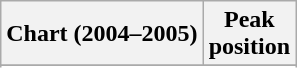<table class="wikitable sortable plainrowheaders" style="text-align:center">
<tr>
<th>Chart (2004–2005)</th>
<th>Peak<br>position</th>
</tr>
<tr>
</tr>
<tr>
</tr>
<tr>
</tr>
<tr>
</tr>
<tr>
</tr>
<tr>
</tr>
<tr>
</tr>
</table>
